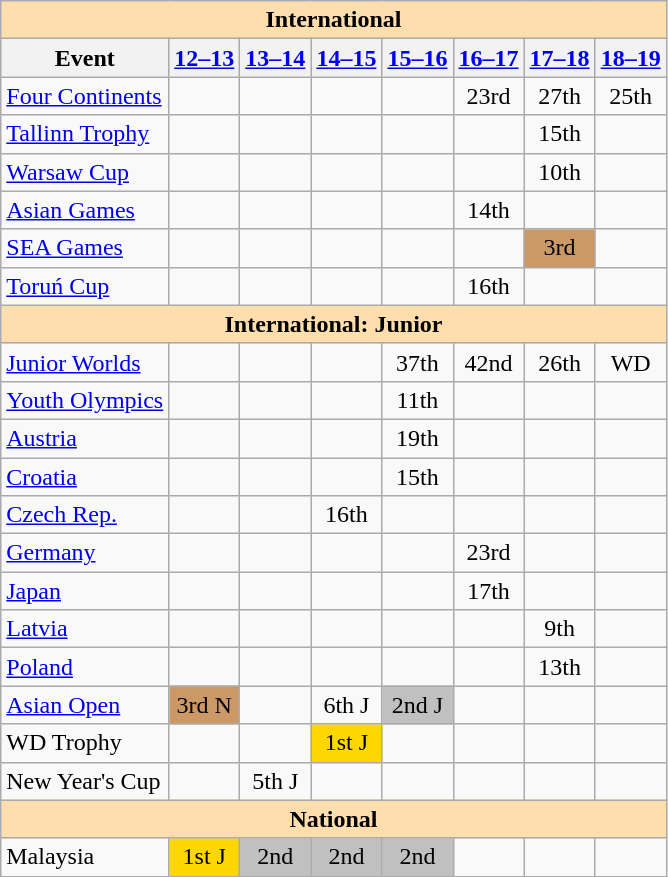<table class="wikitable" style="text-align:center">
<tr>
<th colspan="8" style="background-color: #ffdead; " align="center">International</th>
</tr>
<tr>
<th>Event</th>
<th><a href='#'>12–13</a></th>
<th><a href='#'>13–14</a></th>
<th><a href='#'>14–15</a></th>
<th><a href='#'>15–16</a></th>
<th><a href='#'>16–17</a></th>
<th><a href='#'>17–18</a></th>
<th><a href='#'>18–19</a></th>
</tr>
<tr>
<td align=left><a href='#'>Four Continents</a></td>
<td></td>
<td></td>
<td></td>
<td></td>
<td>23rd</td>
<td>27th</td>
<td>25th</td>
</tr>
<tr>
<td align=left> <a href='#'>Tallinn Trophy</a></td>
<td></td>
<td></td>
<td></td>
<td></td>
<td></td>
<td>15th</td>
<td></td>
</tr>
<tr>
<td align=left> <a href='#'>Warsaw Cup</a></td>
<td></td>
<td></td>
<td></td>
<td></td>
<td></td>
<td>10th</td>
<td></td>
</tr>
<tr>
<td align=left><a href='#'>Asian Games</a></td>
<td></td>
<td></td>
<td></td>
<td></td>
<td>14th</td>
<td></td>
<td></td>
</tr>
<tr>
<td align=left><a href='#'>SEA Games</a></td>
<td></td>
<td></td>
<td></td>
<td></td>
<td></td>
<td bgcolor="cc9966">3rd</td>
<td></td>
</tr>
<tr>
<td align=left><a href='#'>Toruń Cup</a></td>
<td></td>
<td></td>
<td></td>
<td></td>
<td>16th</td>
<td></td>
<td></td>
</tr>
<tr>
<th colspan="8" style="background-color: #ffdead; " align="center">International: Junior</th>
</tr>
<tr>
<td align=left><a href='#'>Junior Worlds</a></td>
<td></td>
<td></td>
<td></td>
<td>37th</td>
<td>42nd</td>
<td>26th</td>
<td>WD</td>
</tr>
<tr>
<td align=left><a href='#'>Youth Olympics</a></td>
<td></td>
<td></td>
<td></td>
<td>11th</td>
<td></td>
<td></td>
<td></td>
</tr>
<tr>
<td align=left> <a href='#'>Austria</a></td>
<td></td>
<td></td>
<td></td>
<td>19th</td>
<td></td>
<td></td>
<td></td>
</tr>
<tr>
<td align=left> <a href='#'>Croatia</a></td>
<td></td>
<td></td>
<td></td>
<td>15th</td>
<td></td>
<td></td>
<td></td>
</tr>
<tr>
<td align=left> <a href='#'>Czech Rep.</a></td>
<td></td>
<td></td>
<td>16th</td>
<td></td>
<td></td>
<td></td>
<td></td>
</tr>
<tr>
<td align=left> <a href='#'>Germany</a></td>
<td></td>
<td></td>
<td></td>
<td></td>
<td>23rd</td>
<td></td>
<td></td>
</tr>
<tr>
<td align=left> <a href='#'>Japan</a></td>
<td></td>
<td></td>
<td></td>
<td></td>
<td>17th</td>
<td></td>
<td></td>
</tr>
<tr>
<td align=left> <a href='#'>Latvia</a></td>
<td></td>
<td></td>
<td></td>
<td></td>
<td></td>
<td>9th</td>
<td></td>
</tr>
<tr>
<td align=left> <a href='#'>Poland</a></td>
<td></td>
<td></td>
<td></td>
<td></td>
<td></td>
<td>13th</td>
<td></td>
</tr>
<tr>
<td align=left><a href='#'>Asian Open</a></td>
<td bgcolor="cc9966">3rd N</td>
<td></td>
<td>6th J</td>
<td bgcolor="silver">2nd J</td>
<td></td>
<td></td>
<td></td>
</tr>
<tr>
<td align=left>WD Trophy</td>
<td></td>
<td></td>
<td bgcolor="gold">1st J</td>
<td></td>
<td></td>
<td></td>
<td></td>
</tr>
<tr>
<td align=left>New Year's Cup</td>
<td></td>
<td>5th J</td>
<td></td>
<td></td>
<td></td>
<td></td>
<td></td>
</tr>
<tr>
<th colspan="8" style="background-color: #ffdead; " align="center">National</th>
</tr>
<tr>
<td align="left">Malaysia</td>
<td bgcolor="gold">1st J</td>
<td bgcolor="silver">2nd</td>
<td bgcolor="silver">2nd</td>
<td bgcolor="silver">2nd</td>
<td></td>
<td></td>
<td></td>
</tr>
</table>
